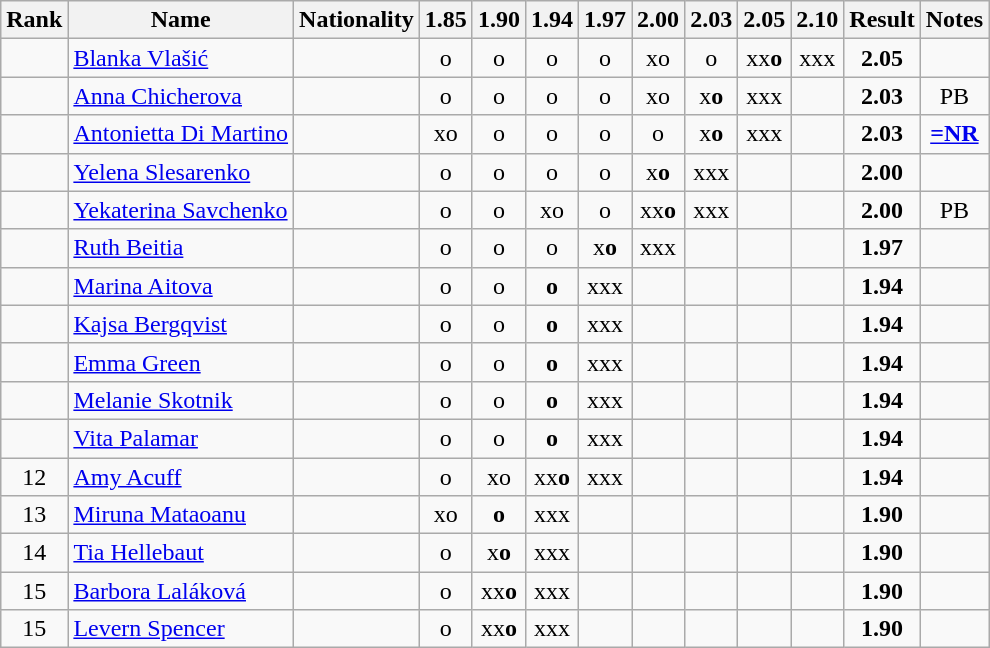<table class="wikitable sortable" style="text-align:center">
<tr>
<th>Rank</th>
<th>Name</th>
<th>Nationality</th>
<th>1.85</th>
<th>1.90</th>
<th>1.94</th>
<th>1.97</th>
<th>2.00</th>
<th>2.03</th>
<th>2.05</th>
<th>2.10</th>
<th>Result</th>
<th>Notes</th>
</tr>
<tr>
<td></td>
<td align=left><a href='#'>Blanka Vlašić</a></td>
<td align=left></td>
<td>o</td>
<td>o</td>
<td>o</td>
<td>o</td>
<td>xo</td>
<td>o</td>
<td>xx<strong>o</strong></td>
<td>xxx</td>
<td><strong>2.05</strong></td>
<td></td>
</tr>
<tr>
<td></td>
<td align=left><a href='#'>Anna Chicherova</a></td>
<td align=left></td>
<td>o</td>
<td>o</td>
<td>o</td>
<td>o</td>
<td>xo</td>
<td>x<strong>o</strong></td>
<td>xxx</td>
<td></td>
<td><strong>2.03</strong></td>
<td>PB</td>
</tr>
<tr>
<td></td>
<td align=left><a href='#'>Antonietta Di Martino</a></td>
<td align=left></td>
<td>xo</td>
<td>o</td>
<td>o</td>
<td>o</td>
<td>o</td>
<td>x<strong>o</strong></td>
<td>xxx</td>
<td></td>
<td><strong>2.03</strong></td>
<td><strong><a href='#'>=NR</a></strong></td>
</tr>
<tr>
<td></td>
<td align=left><a href='#'>Yelena Slesarenko</a></td>
<td align=left></td>
<td>o</td>
<td>o</td>
<td>o</td>
<td>o</td>
<td>x<strong>o</strong></td>
<td>xxx</td>
<td></td>
<td></td>
<td><strong>2.00</strong></td>
<td></td>
</tr>
<tr>
<td></td>
<td align=left><a href='#'>Yekaterina Savchenko</a></td>
<td align=left></td>
<td>o</td>
<td>o</td>
<td>xo</td>
<td>o</td>
<td>xx<strong>o</strong></td>
<td>xxx</td>
<td></td>
<td></td>
<td><strong>2.00</strong></td>
<td>PB</td>
</tr>
<tr>
<td></td>
<td align=left><a href='#'>Ruth Beitia</a></td>
<td align=left></td>
<td>o</td>
<td>o</td>
<td>o</td>
<td>x<strong>o</strong></td>
<td>xxx</td>
<td></td>
<td></td>
<td></td>
<td><strong>1.97</strong></td>
<td></td>
</tr>
<tr>
<td></td>
<td align=left><a href='#'>Marina Aitova</a></td>
<td align=left></td>
<td>o</td>
<td>o</td>
<td><strong>o</strong></td>
<td>xxx</td>
<td></td>
<td></td>
<td></td>
<td></td>
<td><strong>1.94</strong></td>
<td></td>
</tr>
<tr>
<td></td>
<td align=left><a href='#'>Kajsa Bergqvist</a></td>
<td align=left></td>
<td>o</td>
<td>o</td>
<td><strong>o</strong></td>
<td>xxx</td>
<td></td>
<td></td>
<td></td>
<td></td>
<td><strong>1.94</strong></td>
<td></td>
</tr>
<tr>
<td></td>
<td align=left><a href='#'>Emma Green</a></td>
<td align=left></td>
<td>o</td>
<td>o</td>
<td><strong>o</strong></td>
<td>xxx</td>
<td></td>
<td></td>
<td></td>
<td></td>
<td><strong>1.94</strong></td>
<td></td>
</tr>
<tr>
<td></td>
<td align=left><a href='#'>Melanie Skotnik</a></td>
<td align=left></td>
<td>o</td>
<td>o</td>
<td><strong>o</strong></td>
<td>xxx</td>
<td></td>
<td></td>
<td></td>
<td></td>
<td><strong>1.94</strong></td>
<td></td>
</tr>
<tr>
<td></td>
<td align=left><a href='#'>Vita Palamar</a></td>
<td align=left></td>
<td>o</td>
<td>o</td>
<td><strong>o</strong></td>
<td>xxx</td>
<td></td>
<td></td>
<td></td>
<td></td>
<td><strong>1.94</strong></td>
<td></td>
</tr>
<tr>
<td>12</td>
<td align=left><a href='#'>Amy Acuff</a></td>
<td align=left></td>
<td>o</td>
<td>xo</td>
<td>xx<strong>o</strong></td>
<td>xxx</td>
<td></td>
<td></td>
<td></td>
<td></td>
<td><strong>1.94</strong></td>
<td></td>
</tr>
<tr>
<td>13</td>
<td align=left><a href='#'>Miruna Mataoanu</a></td>
<td align=left></td>
<td>xo</td>
<td><strong>o</strong></td>
<td>xxx</td>
<td></td>
<td></td>
<td></td>
<td></td>
<td></td>
<td><strong>1.90</strong></td>
<td></td>
</tr>
<tr>
<td>14</td>
<td align=left><a href='#'>Tia Hellebaut</a></td>
<td align=left></td>
<td>o</td>
<td>x<strong>o</strong></td>
<td>xxx</td>
<td></td>
<td></td>
<td></td>
<td></td>
<td></td>
<td><strong>1.90</strong></td>
<td></td>
</tr>
<tr>
<td>15</td>
<td align=left><a href='#'>Barbora Laláková</a></td>
<td align=left></td>
<td>o</td>
<td>xx<strong>o</strong></td>
<td>xxx</td>
<td></td>
<td></td>
<td></td>
<td></td>
<td></td>
<td><strong>1.90</strong></td>
<td></td>
</tr>
<tr>
<td>15</td>
<td align=left><a href='#'>Levern Spencer</a></td>
<td align=left></td>
<td>o</td>
<td>xx<strong>o</strong></td>
<td>xxx</td>
<td></td>
<td></td>
<td></td>
<td></td>
<td></td>
<td><strong>1.90</strong></td>
<td></td>
</tr>
</table>
